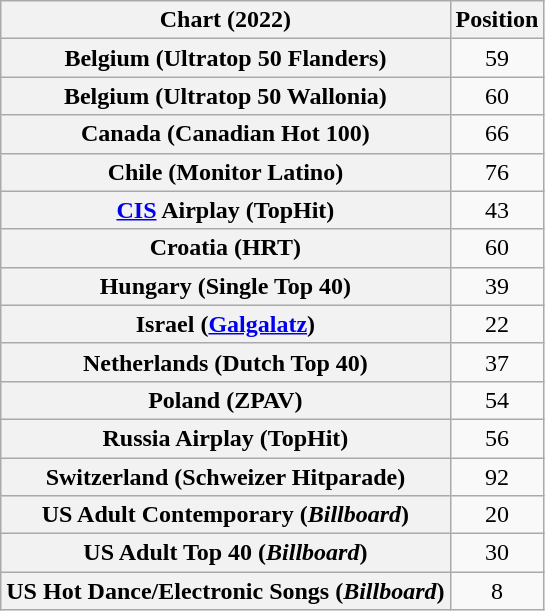<table class="wikitable sortable plainrowheaders" style="text-align:center">
<tr>
<th scope="col">Chart (2022)</th>
<th scope="col">Position</th>
</tr>
<tr>
<th scope="row">Belgium (Ultratop 50 Flanders)</th>
<td>59</td>
</tr>
<tr>
<th scope="row">Belgium (Ultratop 50 Wallonia)</th>
<td>60</td>
</tr>
<tr>
<th scope="row">Canada (Canadian Hot 100)</th>
<td>66</td>
</tr>
<tr>
<th scope="row">Chile (Monitor Latino)</th>
<td>76</td>
</tr>
<tr>
<th scope="row"><a href='#'>CIS</a> Airplay (TopHit)</th>
<td>43</td>
</tr>
<tr>
<th scope="row">Croatia (HRT)</th>
<td>60</td>
</tr>
<tr>
<th scope="row">Hungary (Single Top 40)</th>
<td>39</td>
</tr>
<tr>
<th scope="row">Israel (<a href='#'>Galgalatz</a>)</th>
<td>22</td>
</tr>
<tr>
<th scope="row">Netherlands (Dutch Top 40)</th>
<td>37</td>
</tr>
<tr>
<th scope="row">Poland (ZPAV)</th>
<td>54</td>
</tr>
<tr>
<th scope="row">Russia Airplay (TopHit)</th>
<td>56</td>
</tr>
<tr>
<th scope="row">Switzerland (Schweizer Hitparade)</th>
<td>92</td>
</tr>
<tr>
<th scope="row">US Adult Contemporary (<em>Billboard</em>)</th>
<td>20</td>
</tr>
<tr>
<th scope="row">US Adult Top 40 (<em>Billboard</em>)</th>
<td>30</td>
</tr>
<tr>
<th scope="row">US Hot Dance/Electronic Songs (<em>Billboard</em>)</th>
<td>8</td>
</tr>
</table>
